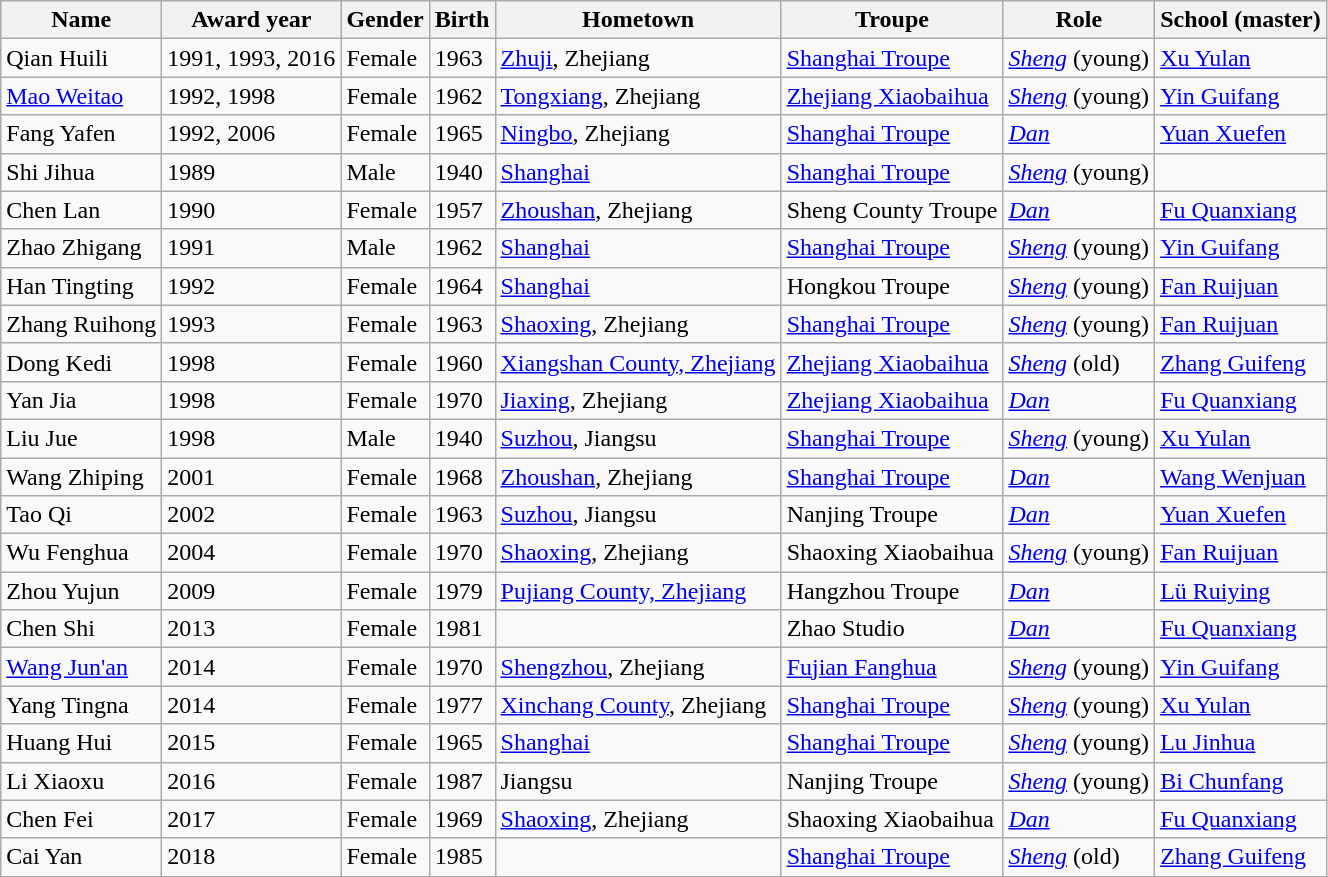<table class="wikitable sortable">
<tr>
<th>Name</th>
<th>Award year</th>
<th>Gender</th>
<th>Birth</th>
<th>Hometown</th>
<th>Troupe</th>
<th>Role</th>
<th>School (master)</th>
</tr>
<tr>
<td>Qian Huili</td>
<td>1991, 1993, 2016</td>
<td>Female</td>
<td>1963</td>
<td><a href='#'>Zhuji</a>, Zhejiang</td>
<td><a href='#'>Shanghai Troupe</a></td>
<td><em><a href='#'>Sheng</a></em> (young)</td>
<td><a href='#'>Xu Yulan</a></td>
</tr>
<tr>
<td><a href='#'>Mao Weitao</a></td>
<td>1992, 1998</td>
<td>Female</td>
<td>1962</td>
<td><a href='#'>Tongxiang</a>, Zhejiang</td>
<td><a href='#'>Zhejiang Xiaobaihua</a></td>
<td><em><a href='#'>Sheng</a></em> (young)</td>
<td><a href='#'>Yin Guifang</a></td>
</tr>
<tr>
<td>Fang Yafen</td>
<td>1992, 2006</td>
<td>Female</td>
<td>1965</td>
<td><a href='#'>Ningbo</a>, Zhejiang</td>
<td><a href='#'>Shanghai Troupe</a></td>
<td><em><a href='#'>Dan</a></em></td>
<td><a href='#'>Yuan Xuefen</a></td>
</tr>
<tr>
<td>Shi Jihua</td>
<td>1989</td>
<td>Male</td>
<td>1940</td>
<td><a href='#'>Shanghai</a></td>
<td><a href='#'>Shanghai Troupe</a></td>
<td><em><a href='#'>Sheng</a></em> (young)</td>
<td></td>
</tr>
<tr>
<td>Chen Lan</td>
<td>1990</td>
<td>Female</td>
<td>1957</td>
<td><a href='#'>Zhoushan</a>, Zhejiang</td>
<td>Sheng County Troupe</td>
<td><em><a href='#'>Dan</a></em></td>
<td><a href='#'>Fu Quanxiang</a></td>
</tr>
<tr>
<td>Zhao Zhigang</td>
<td>1991</td>
<td>Male</td>
<td>1962</td>
<td><a href='#'>Shanghai</a></td>
<td><a href='#'>Shanghai Troupe</a></td>
<td><em><a href='#'>Sheng</a></em> (young)</td>
<td><a href='#'>Yin Guifang</a></td>
</tr>
<tr>
<td>Han Tingting</td>
<td>1992</td>
<td>Female</td>
<td>1964</td>
<td><a href='#'>Shanghai</a></td>
<td>Hongkou Troupe</td>
<td><em><a href='#'>Sheng</a></em> (young)</td>
<td><a href='#'>Fan Ruijuan</a></td>
</tr>
<tr>
<td>Zhang Ruihong</td>
<td>1993</td>
<td>Female</td>
<td>1963</td>
<td><a href='#'>Shaoxing</a>, Zhejiang</td>
<td><a href='#'>Shanghai Troupe</a></td>
<td><em><a href='#'>Sheng</a></em> (young)</td>
<td><a href='#'>Fan Ruijuan</a></td>
</tr>
<tr>
<td>Dong Kedi</td>
<td>1998</td>
<td>Female</td>
<td>1960</td>
<td><a href='#'>Xiangshan County, Zhejiang</a></td>
<td><a href='#'>Zhejiang Xiaobaihua</a></td>
<td><em><a href='#'>Sheng</a></em> (old)</td>
<td><a href='#'>Zhang Guifeng</a></td>
</tr>
<tr>
<td>Yan Jia</td>
<td>1998</td>
<td>Female</td>
<td>1970</td>
<td><a href='#'>Jiaxing</a>, Zhejiang</td>
<td><a href='#'>Zhejiang Xiaobaihua</a></td>
<td><em><a href='#'>Dan</a></em></td>
<td><a href='#'>Fu Quanxiang</a></td>
</tr>
<tr>
<td>Liu Jue</td>
<td>1998</td>
<td>Male</td>
<td>1940</td>
<td><a href='#'>Suzhou</a>, Jiangsu</td>
<td><a href='#'>Shanghai Troupe</a></td>
<td><em><a href='#'>Sheng</a></em> (young)</td>
<td><a href='#'>Xu Yulan</a></td>
</tr>
<tr>
<td>Wang Zhiping</td>
<td>2001</td>
<td>Female</td>
<td>1968</td>
<td><a href='#'>Zhoushan</a>, Zhejiang</td>
<td><a href='#'>Shanghai Troupe</a></td>
<td><em><a href='#'>Dan</a></em></td>
<td><a href='#'>Wang Wenjuan</a></td>
</tr>
<tr>
<td>Tao Qi</td>
<td>2002</td>
<td>Female</td>
<td>1963</td>
<td><a href='#'>Suzhou</a>, Jiangsu</td>
<td>Nanjing Troupe</td>
<td><em><a href='#'>Dan</a></em></td>
<td><a href='#'>Yuan Xuefen</a></td>
</tr>
<tr>
<td>Wu Fenghua</td>
<td>2004</td>
<td>Female</td>
<td>1970</td>
<td><a href='#'>Shaoxing</a>, Zhejiang</td>
<td>Shaoxing Xiaobaihua</td>
<td><em><a href='#'>Sheng</a></em> (young)</td>
<td><a href='#'>Fan Ruijuan</a></td>
</tr>
<tr>
<td>Zhou Yujun</td>
<td>2009</td>
<td>Female</td>
<td>1979</td>
<td><a href='#'>Pujiang County, Zhejiang</a></td>
<td>Hangzhou Troupe</td>
<td><em><a href='#'>Dan</a></em></td>
<td><a href='#'>Lü Ruiying</a></td>
</tr>
<tr>
<td>Chen Shi</td>
<td>2013</td>
<td>Female</td>
<td>1981</td>
<td></td>
<td>Zhao Studio</td>
<td><em><a href='#'>Dan</a></em></td>
<td><a href='#'>Fu Quanxiang</a></td>
</tr>
<tr>
<td><a href='#'>Wang Jun'an</a></td>
<td>2014</td>
<td>Female</td>
<td>1970</td>
<td><a href='#'>Shengzhou</a>, Zhejiang</td>
<td><a href='#'>Fujian Fanghua</a></td>
<td><em><a href='#'>Sheng</a></em> (young)</td>
<td><a href='#'>Yin Guifang</a></td>
</tr>
<tr>
<td>Yang Tingna</td>
<td>2014</td>
<td>Female</td>
<td>1977</td>
<td><a href='#'>Xinchang County</a>, Zhejiang</td>
<td><a href='#'>Shanghai Troupe</a></td>
<td><em><a href='#'>Sheng</a></em> (young)</td>
<td><a href='#'>Xu Yulan</a></td>
</tr>
<tr>
<td>Huang Hui</td>
<td>2015</td>
<td>Female</td>
<td>1965</td>
<td><a href='#'>Shanghai</a></td>
<td><a href='#'>Shanghai Troupe</a></td>
<td><em><a href='#'>Sheng</a></em> (young)</td>
<td><a href='#'>Lu Jinhua</a></td>
</tr>
<tr>
<td>Li Xiaoxu</td>
<td>2016</td>
<td>Female</td>
<td>1987</td>
<td>Jiangsu</td>
<td>Nanjing Troupe</td>
<td><em><a href='#'>Sheng</a></em> (young)</td>
<td><a href='#'>Bi Chunfang</a></td>
</tr>
<tr>
<td>Chen Fei</td>
<td>2017</td>
<td>Female</td>
<td>1969</td>
<td><a href='#'>Shaoxing</a>, Zhejiang</td>
<td>Shaoxing Xiaobaihua</td>
<td><em><a href='#'>Dan</a></em></td>
<td><a href='#'>Fu Quanxiang</a></td>
</tr>
<tr>
<td>Cai Yan</td>
<td>2018</td>
<td>Female</td>
<td>1985</td>
<td></td>
<td><a href='#'>Shanghai Troupe</a></td>
<td><em><a href='#'>Sheng</a></em> (old)</td>
<td><a href='#'>Zhang Guifeng</a></td>
</tr>
</table>
